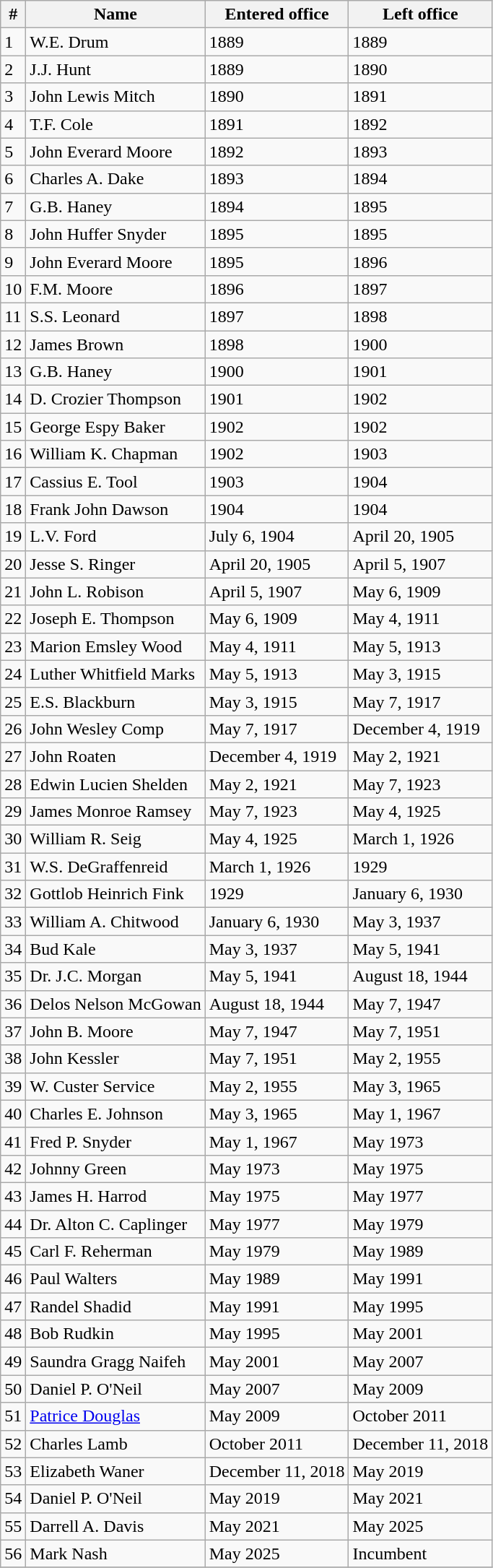<table class="wikitable">
<tr>
<th>#</th>
<th>Name </th>
<th>Entered office</th>
<th>Left office</th>
</tr>
<tr>
<td>1</td>
<td>W.E. Drum</td>
<td>1889</td>
<td>1889</td>
</tr>
<tr>
<td>2</td>
<td>J.J. Hunt</td>
<td>1889</td>
<td>1890</td>
</tr>
<tr>
<td>3</td>
<td>John Lewis Mitch</td>
<td>1890</td>
<td>1891</td>
</tr>
<tr>
<td>4</td>
<td>T.F. Cole</td>
<td>1891</td>
<td>1892</td>
</tr>
<tr>
<td>5</td>
<td>John Everard Moore</td>
<td>1892</td>
<td>1893</td>
</tr>
<tr>
<td>6</td>
<td>Charles A. Dake</td>
<td>1893</td>
<td>1894</td>
</tr>
<tr>
<td>7</td>
<td>G.B. Haney</td>
<td>1894</td>
<td>1895</td>
</tr>
<tr>
<td>8</td>
<td>John Huffer Snyder</td>
<td>1895</td>
<td>1895</td>
</tr>
<tr>
<td>9</td>
<td>John Everard Moore</td>
<td>1895</td>
<td>1896</td>
</tr>
<tr>
<td>10</td>
<td>F.M. Moore</td>
<td>1896</td>
<td>1897</td>
</tr>
<tr>
<td>11</td>
<td>S.S. Leonard</td>
<td>1897</td>
<td>1898</td>
</tr>
<tr>
<td>12</td>
<td>James Brown</td>
<td>1898</td>
<td>1900</td>
</tr>
<tr>
<td>13</td>
<td>G.B. Haney</td>
<td>1900</td>
<td>1901</td>
</tr>
<tr>
<td>14</td>
<td>D. Crozier Thompson</td>
<td>1901</td>
<td>1902</td>
</tr>
<tr>
<td>15</td>
<td>George Espy Baker</td>
<td>1902</td>
<td>1902</td>
</tr>
<tr>
<td>16</td>
<td>William K. Chapman</td>
<td>1902</td>
<td>1903</td>
</tr>
<tr>
<td>17</td>
<td>Cassius E. Tool</td>
<td>1903</td>
<td>1904</td>
</tr>
<tr>
<td>18</td>
<td>Frank John Dawson</td>
<td>1904</td>
<td>1904</td>
</tr>
<tr>
<td>19</td>
<td>L.V. Ford</td>
<td>July 6, 1904</td>
<td>April 20, 1905</td>
</tr>
<tr>
<td>20</td>
<td>Jesse S. Ringer</td>
<td>April 20, 1905</td>
<td>April 5, 1907</td>
</tr>
<tr>
<td>21</td>
<td>John L. Robison</td>
<td>April 5, 1907</td>
<td>May 6, 1909</td>
</tr>
<tr>
<td>22</td>
<td>Joseph E. Thompson</td>
<td>May 6, 1909</td>
<td>May 4, 1911</td>
</tr>
<tr>
<td>23</td>
<td>Marion Emsley Wood</td>
<td>May 4, 1911</td>
<td>May 5, 1913</td>
</tr>
<tr>
<td>24</td>
<td>Luther Whitfield Marks</td>
<td>May 5, 1913</td>
<td>May 3, 1915</td>
</tr>
<tr>
<td>25</td>
<td>E.S. Blackburn</td>
<td>May 3, 1915</td>
<td>May 7, 1917</td>
</tr>
<tr>
<td>26</td>
<td>John Wesley Comp</td>
<td>May 7, 1917</td>
<td>December 4, 1919</td>
</tr>
<tr>
<td>27</td>
<td>John Roaten</td>
<td>December 4, 1919</td>
<td>May 2, 1921</td>
</tr>
<tr>
<td>28</td>
<td>Edwin Lucien Shelden</td>
<td>May 2, 1921</td>
<td>May 7, 1923</td>
</tr>
<tr>
<td>29</td>
<td>James Monroe Ramsey</td>
<td>May 7, 1923</td>
<td>May 4, 1925</td>
</tr>
<tr>
<td>30</td>
<td>William R. Seig</td>
<td>May 4, 1925</td>
<td>March 1, 1926</td>
</tr>
<tr>
<td>31</td>
<td>W.S. DeGraffenreid</td>
<td>March 1, 1926</td>
<td>1929</td>
</tr>
<tr>
<td>32</td>
<td>Gottlob Heinrich Fink</td>
<td>1929</td>
<td>January 6, 1930</td>
</tr>
<tr>
<td>33</td>
<td>William A. Chitwood</td>
<td>January 6, 1930</td>
<td>May 3, 1937</td>
</tr>
<tr>
<td>34</td>
<td>Bud Kale</td>
<td>May 3, 1937</td>
<td>May 5, 1941</td>
</tr>
<tr>
<td>35</td>
<td>Dr. J.C. Morgan</td>
<td>May 5, 1941</td>
<td>August 18, 1944</td>
</tr>
<tr>
<td>36</td>
<td>Delos Nelson McGowan</td>
<td>August 18, 1944</td>
<td>May 7, 1947</td>
</tr>
<tr>
<td>37</td>
<td>John B. Moore</td>
<td>May 7, 1947</td>
<td>May 7, 1951</td>
</tr>
<tr>
<td>38</td>
<td>John Kessler</td>
<td>May 7, 1951</td>
<td>May 2, 1955</td>
</tr>
<tr>
<td>39</td>
<td>W. Custer Service</td>
<td>May 2, 1955</td>
<td>May 3, 1965</td>
</tr>
<tr>
<td>40</td>
<td>Charles E. Johnson</td>
<td>May 3, 1965</td>
<td>May 1, 1967</td>
</tr>
<tr>
<td>41</td>
<td>Fred P. Snyder</td>
<td>May 1, 1967</td>
<td>May 1973</td>
</tr>
<tr>
<td>42</td>
<td>Johnny Green</td>
<td>May 1973</td>
<td>May 1975</td>
</tr>
<tr>
<td>43</td>
<td>James H. Harrod</td>
<td>May 1975</td>
<td>May 1977</td>
</tr>
<tr>
<td>44</td>
<td>Dr. Alton C. Caplinger</td>
<td>May 1977</td>
<td>May 1979</td>
</tr>
<tr>
<td>45</td>
<td>Carl F. Reherman</td>
<td>May 1979</td>
<td>May 1989</td>
</tr>
<tr>
<td>46</td>
<td>Paul Walters</td>
<td>May 1989</td>
<td>May 1991</td>
</tr>
<tr>
<td>47</td>
<td>Randel Shadid</td>
<td>May 1991</td>
<td>May 1995</td>
</tr>
<tr>
<td>48</td>
<td>Bob Rudkin</td>
<td>May 1995</td>
<td>May 2001</td>
</tr>
<tr>
<td>49</td>
<td>Saundra Gragg Naifeh</td>
<td>May 2001</td>
<td>May 2007</td>
</tr>
<tr>
<td>50</td>
<td>Daniel P. O'Neil</td>
<td>May 2007</td>
<td>May 2009</td>
</tr>
<tr>
<td>51</td>
<td><a href='#'>Patrice Douglas</a></td>
<td>May 2009</td>
<td>October 2011</td>
</tr>
<tr>
<td>52</td>
<td>Charles Lamb</td>
<td>October 2011</td>
<td>December 11, 2018</td>
</tr>
<tr>
<td>53</td>
<td>Elizabeth Waner</td>
<td>December 11, 2018</td>
<td>May 2019</td>
</tr>
<tr>
<td>54</td>
<td>Daniel P. O'Neil</td>
<td>May 2019</td>
<td>May 2021</td>
</tr>
<tr>
<td>55</td>
<td>Darrell A. Davis</td>
<td>May 2021</td>
<td>May 2025</td>
</tr>
<tr>
<td>56</td>
<td>Mark Nash</td>
<td>May 2025</td>
<td>Incumbent</td>
</tr>
<tr>
</tr>
</table>
